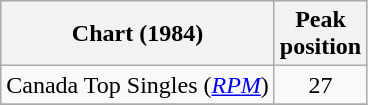<table class="wikitable sortable">
<tr>
<th>Chart (1984)</th>
<th>Peak<br>position</th>
</tr>
<tr>
<td>Canada Top Singles (<em><a href='#'>RPM</a></em>)</td>
<td style="text-align:center;">27</td>
</tr>
<tr>
</tr>
</table>
